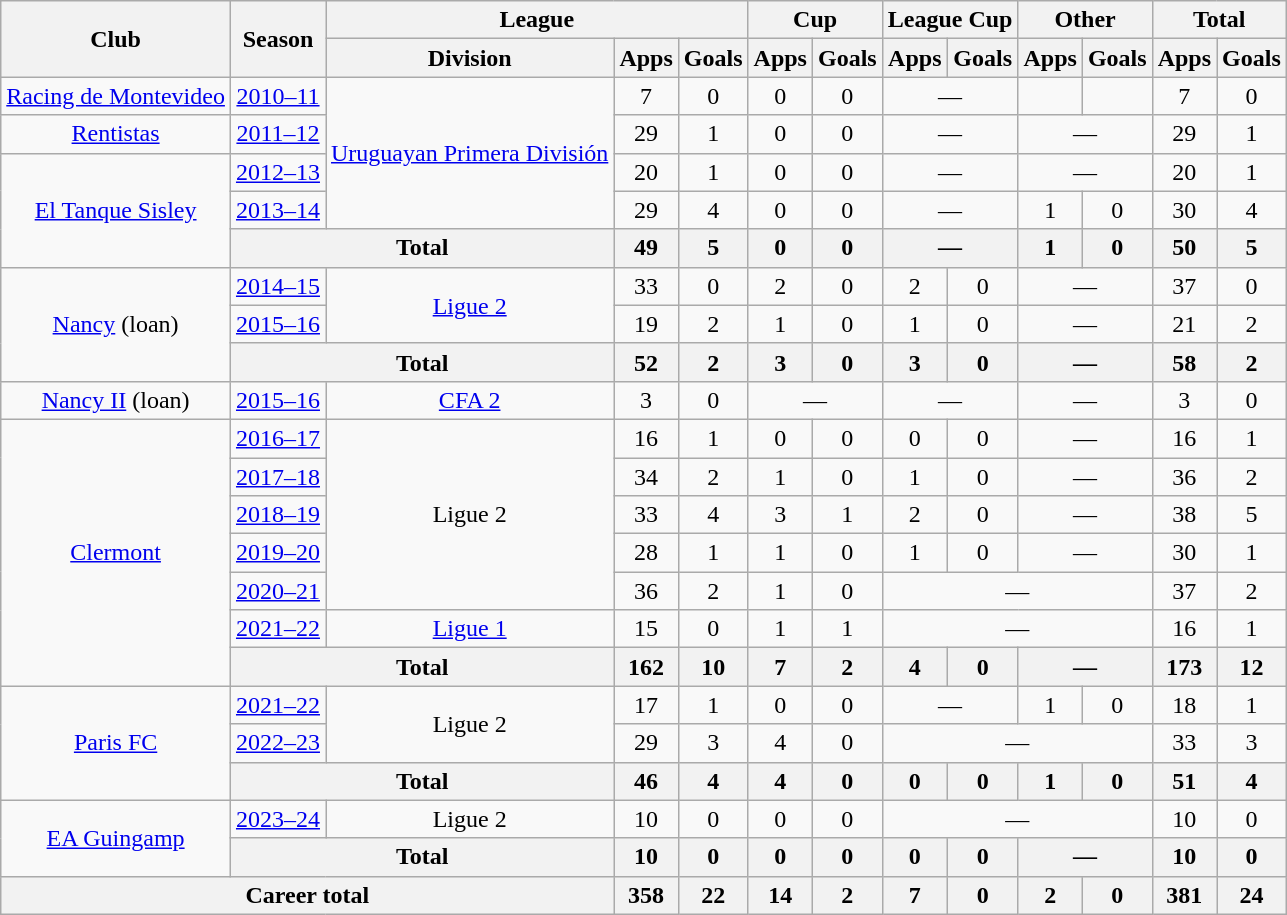<table class="wikitable" style="text-align:center">
<tr>
<th rowspan="2">Club</th>
<th rowspan="2">Season</th>
<th colspan="3">League</th>
<th colspan="2">Cup</th>
<th colspan="2">League Cup</th>
<th colspan="2">Other</th>
<th colspan="2">Total</th>
</tr>
<tr>
<th>Division</th>
<th>Apps</th>
<th>Goals</th>
<th>Apps</th>
<th>Goals</th>
<th>Apps</th>
<th>Goals</th>
<th>Apps</th>
<th>Goals</th>
<th>Apps</th>
<th>Goals</th>
</tr>
<tr>
<td><a href='#'>Racing de Montevideo</a></td>
<td><a href='#'>2010–11</a></td>
<td rowspan="4"><a href='#'>Uruguayan Primera División</a></td>
<td>7</td>
<td>0</td>
<td>0</td>
<td>0</td>
<td colspan="2">—</td>
<td></td>
<td></td>
<td>7</td>
<td>0</td>
</tr>
<tr>
<td><a href='#'>Rentistas</a></td>
<td><a href='#'>2011–12</a></td>
<td>29</td>
<td>1</td>
<td>0</td>
<td>0</td>
<td colspan="2">—</td>
<td colspan="2">—</td>
<td>29</td>
<td>1</td>
</tr>
<tr>
<td rowspan="3"><a href='#'>El Tanque Sisley</a></td>
<td><a href='#'>2012–13</a></td>
<td>20</td>
<td>1</td>
<td>0</td>
<td>0</td>
<td colspan="2">—</td>
<td colspan="2">—</td>
<td>20</td>
<td>1</td>
</tr>
<tr>
<td><a href='#'>2013–14</a></td>
<td>29</td>
<td>4</td>
<td>0</td>
<td>0</td>
<td colspan="2">—</td>
<td>1</td>
<td>0</td>
<td>30</td>
<td>4</td>
</tr>
<tr>
<th colspan="2">Total</th>
<th>49</th>
<th>5</th>
<th>0</th>
<th>0</th>
<th colspan="2">—</th>
<th>1</th>
<th>0</th>
<th>50</th>
<th>5</th>
</tr>
<tr>
<td rowspan="3"><a href='#'>Nancy</a> (loan)</td>
<td><a href='#'>2014–15</a></td>
<td rowspan="2"><a href='#'>Ligue 2</a></td>
<td>33</td>
<td>0</td>
<td>2</td>
<td>0</td>
<td>2</td>
<td>0</td>
<td colspan="2">—</td>
<td>37</td>
<td>0</td>
</tr>
<tr>
<td><a href='#'>2015–16</a></td>
<td>19</td>
<td>2</td>
<td>1</td>
<td>0</td>
<td>1</td>
<td>0</td>
<td colspan="2">—</td>
<td>21</td>
<td>2</td>
</tr>
<tr>
<th colspan="2">Total</th>
<th>52</th>
<th>2</th>
<th>3</th>
<th>0</th>
<th>3</th>
<th>0</th>
<th colspan="2">—</th>
<th>58</th>
<th>2</th>
</tr>
<tr>
<td><a href='#'>Nancy II</a> (loan)</td>
<td><a href='#'>2015–16</a></td>
<td><a href='#'>CFA 2</a></td>
<td>3</td>
<td>0</td>
<td colspan="2">—</td>
<td colspan="2">—</td>
<td colspan="2">—</td>
<td>3</td>
<td>0</td>
</tr>
<tr>
<td rowspan="7"><a href='#'>Clermont</a></td>
<td><a href='#'>2016–17</a></td>
<td rowspan="5">Ligue 2</td>
<td>16</td>
<td>1</td>
<td>0</td>
<td>0</td>
<td>0</td>
<td>0</td>
<td colspan="2">—</td>
<td>16</td>
<td>1</td>
</tr>
<tr>
<td><a href='#'>2017–18</a></td>
<td>34</td>
<td>2</td>
<td>1</td>
<td>0</td>
<td>1</td>
<td>0</td>
<td colspan="2">—</td>
<td>36</td>
<td>2</td>
</tr>
<tr>
<td><a href='#'>2018–19</a></td>
<td>33</td>
<td>4</td>
<td>3</td>
<td>1</td>
<td>2</td>
<td>0</td>
<td colspan="2">—</td>
<td>38</td>
<td>5</td>
</tr>
<tr>
<td><a href='#'>2019–20</a></td>
<td>28</td>
<td>1</td>
<td>1</td>
<td>0</td>
<td>1</td>
<td>0</td>
<td colspan="2">—</td>
<td>30</td>
<td>1</td>
</tr>
<tr>
<td><a href='#'>2020–21</a></td>
<td>36</td>
<td>2</td>
<td>1</td>
<td>0</td>
<td colspan="4">—</td>
<td>37</td>
<td>2</td>
</tr>
<tr>
<td><a href='#'>2021–22</a></td>
<td><a href='#'>Ligue 1</a></td>
<td>15</td>
<td>0</td>
<td>1</td>
<td>1</td>
<td colspan="4">—</td>
<td>16</td>
<td>1</td>
</tr>
<tr>
<th colspan="2">Total</th>
<th>162</th>
<th>10</th>
<th>7</th>
<th>2</th>
<th>4</th>
<th>0</th>
<th colspan="2">—</th>
<th>173</th>
<th>12</th>
</tr>
<tr>
<td rowspan="3"><a href='#'>Paris FC</a></td>
<td><a href='#'>2021–22</a></td>
<td rowspan="2">Ligue 2</td>
<td>17</td>
<td>1</td>
<td>0</td>
<td>0</td>
<td colspan="2">—</td>
<td>1</td>
<td>0</td>
<td>18</td>
<td>1</td>
</tr>
<tr>
<td><a href='#'>2022–23</a></td>
<td>29</td>
<td>3</td>
<td>4</td>
<td>0</td>
<td colspan="4">—</td>
<td>33</td>
<td>3</td>
</tr>
<tr>
<th colspan="2">Total</th>
<th>46</th>
<th>4</th>
<th>4</th>
<th>0</th>
<th>0</th>
<th>0</th>
<th>1</th>
<th>0</th>
<th>51</th>
<th>4</th>
</tr>
<tr>
<td rowspan="2"><a href='#'>EA Guingamp</a></td>
<td><a href='#'>2023–24</a></td>
<td>Ligue 2</td>
<td>10</td>
<td>0</td>
<td>0</td>
<td>0</td>
<td colspan="4">—</td>
<td>10</td>
<td>0</td>
</tr>
<tr>
<th colspan="2">Total</th>
<th>10</th>
<th>0</th>
<th>0</th>
<th>0</th>
<th>0</th>
<th>0</th>
<th colspan="2">—</th>
<th>10</th>
<th>0</th>
</tr>
<tr>
<th colspan="3">Career total</th>
<th>358</th>
<th>22</th>
<th>14</th>
<th>2</th>
<th>7</th>
<th>0</th>
<th>2</th>
<th>0</th>
<th>381</th>
<th>24</th>
</tr>
</table>
